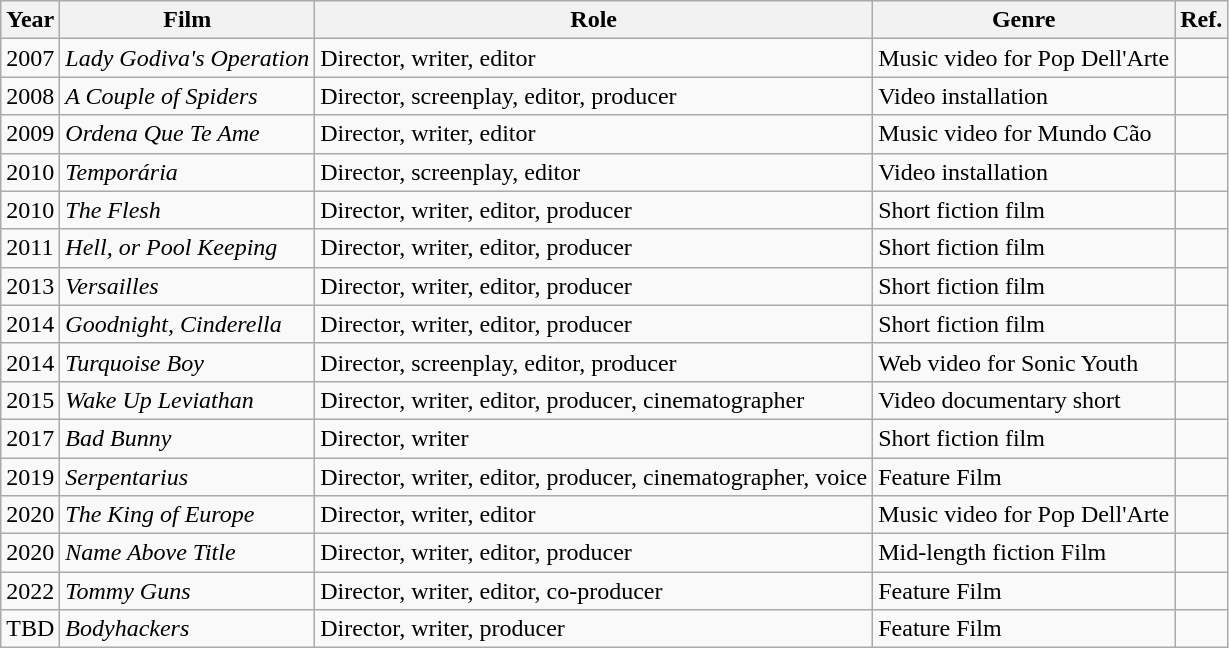<table class="wikitable">
<tr>
<th>Year</th>
<th>Film</th>
<th>Role</th>
<th>Genre</th>
<th>Ref.</th>
</tr>
<tr>
<td>2007</td>
<td><em>Lady Godiva's Operation</em></td>
<td>Director, writer, editor</td>
<td>Music video for Pop Dell'Arte</td>
<td></td>
</tr>
<tr>
<td>2008</td>
<td><em>A Couple of Spiders</em></td>
<td>Director, screenplay, editor, producer</td>
<td>Video installation</td>
<td></td>
</tr>
<tr>
<td>2009</td>
<td><em>Ordena Que Te Ame</em></td>
<td>Director, writer, editor</td>
<td>Music video for Mundo Cão</td>
<td></td>
</tr>
<tr>
<td>2010</td>
<td><em>Temporária</em></td>
<td>Director, screenplay, editor</td>
<td>Video installation</td>
<td></td>
</tr>
<tr>
<td>2010</td>
<td><em>The Flesh</em></td>
<td>Director, writer, editor, producer</td>
<td>Short fiction film</td>
<td></td>
</tr>
<tr>
<td>2011</td>
<td><em>Hell, or Pool Keeping</em></td>
<td>Director, writer, editor, producer</td>
<td>Short fiction film</td>
<td></td>
</tr>
<tr>
<td>2013</td>
<td><em>Versailles</em></td>
<td>Director, writer, editor, producer</td>
<td>Short fiction film</td>
<td></td>
</tr>
<tr>
<td>2014</td>
<td><em>Goodnight, Cinderella</em></td>
<td>Director, writer, editor, producer</td>
<td>Short fiction film</td>
<td></td>
</tr>
<tr>
<td>2014</td>
<td><em>Turquoise Boy</em></td>
<td>Director, screenplay, editor, producer</td>
<td>Web video for Sonic Youth</td>
<td></td>
</tr>
<tr>
<td>2015</td>
<td><em>Wake Up Leviathan</em></td>
<td>Director, writer, editor, producer, cinematographer</td>
<td>Video documentary short</td>
<td></td>
</tr>
<tr>
<td>2017</td>
<td><em>Bad Bunny</em></td>
<td>Director, writer</td>
<td>Short fiction film</td>
<td></td>
</tr>
<tr>
<td>2019</td>
<td><em>Serpentarius</em></td>
<td>Director, writer, editor, producer, cinematographer, voice</td>
<td>Feature Film</td>
<td></td>
</tr>
<tr>
<td>2020</td>
<td><em>The King of Europe</em></td>
<td>Director, writer, editor</td>
<td>Music video for Pop Dell'Arte</td>
<td></td>
</tr>
<tr>
<td>2020</td>
<td><em>Name Above Title</em></td>
<td>Director, writer, editor, producer</td>
<td>Mid-length fiction Film</td>
<td></td>
</tr>
<tr>
<td>2022</td>
<td><em>Tommy Guns</em></td>
<td>Director, writer, editor, co-producer</td>
<td>Feature Film</td>
<td></td>
</tr>
<tr>
<td>TBD</td>
<td><em>Bodyhackers</em></td>
<td>Director, writer, producer</td>
<td>Feature Film</td>
<td></td>
</tr>
</table>
